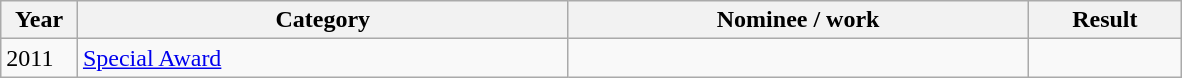<table class=wikitable>
<tr>
<th Width=5%>Year</th>
<th Width=32%>Category</th>
<th Width=30%>Nominee / work</th>
<th Width=10%>Result</th>
</tr>
<tr>
<td>2011</td>
<td><a href='#'>Special Award</a></td>
<td></td>
<td></td>
</tr>
</table>
